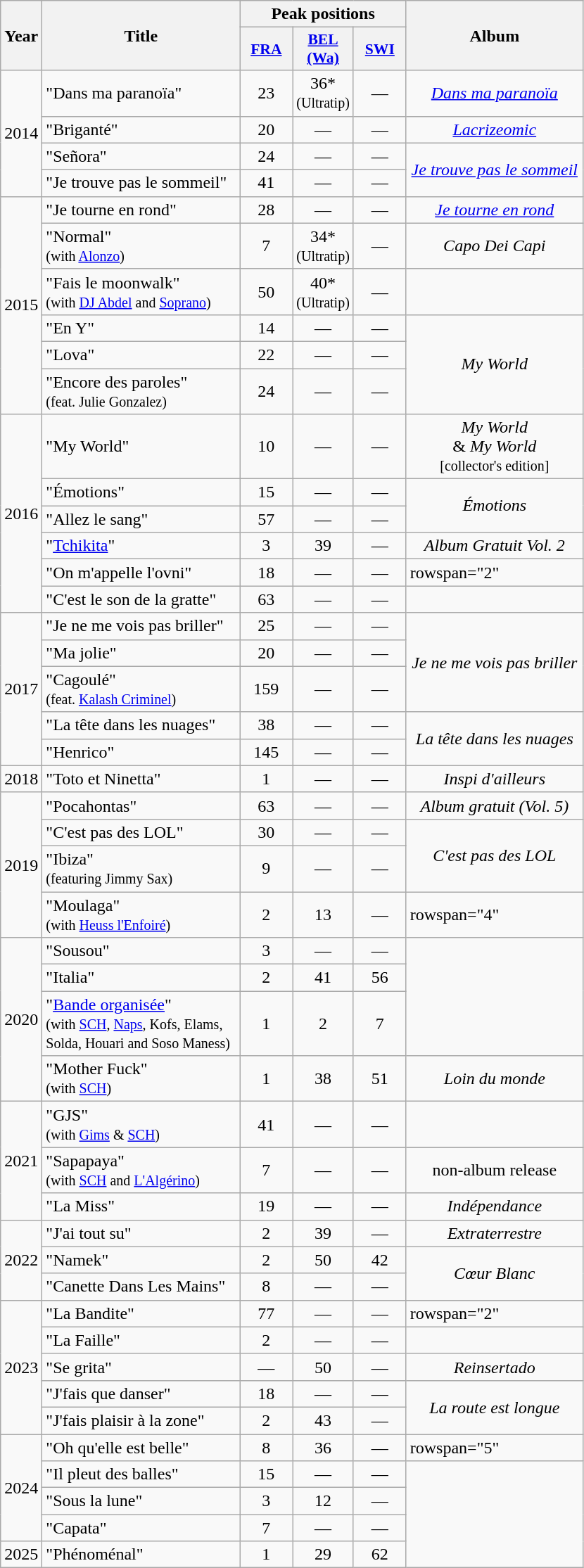<table class="wikitable">
<tr>
<th align="center" rowspan="2" width="10">Year</th>
<th align="center" rowspan="2" width="180">Title</th>
<th align="center" colspan="3" width="20">Peak positions</th>
<th align="center" rowspan="2" width="160">Album</th>
</tr>
<tr>
<th scope="col" style="width:3em;font-size:90%;"><a href='#'>FRA</a><br></th>
<th scope="col" style="width:3em;font-size:90%;"><a href='#'>BEL <br>(Wa)</a><br></th>
<th scope="col" style="width:3em;font-size:90%;"><a href='#'>SWI</a><br></th>
</tr>
<tr>
<td style="text-align:center;" rowspan=4>2014</td>
<td>"Dans ma paranoïa"</td>
<td style="text-align:center;">23</td>
<td style="text-align:center;">36*<br><small>(Ultratip)</small></td>
<td style="text-align:center;">—</td>
<td style="text-align:center;"><em><a href='#'>Dans ma paranoïa</a></em></td>
</tr>
<tr>
<td>"Briganté"</td>
<td style="text-align:center;">20</td>
<td style="text-align:center;">—</td>
<td style="text-align:center;">—</td>
<td style="text-align:center;"><em><a href='#'>Lacrizeomic</a></em></td>
</tr>
<tr>
<td>"Señora"</td>
<td style="text-align:center;">24</td>
<td style="text-align:center;">—</td>
<td style="text-align:center;">—</td>
<td style="text-align:center;" rowspan=2><em><a href='#'>Je trouve pas le sommeil</a></em></td>
</tr>
<tr>
<td>"Je trouve pas le sommeil"</td>
<td style="text-align:center;">41</td>
<td style="text-align:center;">—</td>
<td style="text-align:center;">—</td>
</tr>
<tr>
<td style="text-align:center;" rowspan=6>2015</td>
<td>"Je tourne en rond"</td>
<td style="text-align:center;">28</td>
<td style="text-align:center;">—</td>
<td style="text-align:center;">—</td>
<td style="text-align:center;"><em><a href='#'>Je tourne en rond</a></em></td>
</tr>
<tr>
<td>"Normal"<br><small>(with <a href='#'>Alonzo</a>)</small></td>
<td style="text-align:center;">7</td>
<td style="text-align:center;">34*<br><small>(Ultratip)</small></td>
<td style="text-align:center;">—</td>
<td style="text-align:center;"><em>Capo Dei Capi</em></td>
</tr>
<tr>
<td>"Fais le moonwalk"<br><small>(with <a href='#'>DJ Abdel</a> and <a href='#'>Soprano</a>)</small></td>
<td style="text-align:center;">50</td>
<td style="text-align:center;">40*<br><small>(Ultratip)</small></td>
<td style="text-align:center;">—</td>
<td></td>
</tr>
<tr>
<td>"En Y"</td>
<td style="text-align:center;">14</td>
<td style="text-align:center;">—</td>
<td style="text-align:center;">—</td>
<td style="text-align:center;" rowspan="3"><em>My World</em></td>
</tr>
<tr>
<td>"Lova"</td>
<td style="text-align:center;">22</td>
<td style="text-align:center;">—</td>
<td style="text-align:center;">—</td>
</tr>
<tr>
<td>"Encore des paroles" <br><small>(feat. Julie Gonzalez)</small></td>
<td style="text-align:center;">24</td>
<td style="text-align:center;">—</td>
<td style="text-align:center;">—</td>
</tr>
<tr>
<td style="text-align:center;" rowspan=6>2016</td>
<td>"My World"</td>
<td style="text-align:center;">10</td>
<td style="text-align:center;">—</td>
<td style="text-align:center;">—</td>
<td style="text-align:center;"><em>My World</em> <br> & <em>My World</em> <br><small>[collector's edition]</small></td>
</tr>
<tr>
<td>"Émotions"</td>
<td style="text-align:center;">15</td>
<td style="text-align:center;">—</td>
<td style="text-align:center;">—</td>
<td style="text-align:center;" rowspan=2><em>Émotions</em></td>
</tr>
<tr>
<td>"Allez le sang"</td>
<td style="text-align:center;">57</td>
<td style="text-align:center;">—</td>
<td style="text-align:center;">—</td>
</tr>
<tr>
<td>"<a href='#'>Tchikita</a>"</td>
<td style="text-align:center;">3</td>
<td style="text-align:center;">39</td>
<td style="text-align:center;">—</td>
<td style="text-align:center;"><em>Album Gratuit Vol. 2</em></td>
</tr>
<tr>
<td>"On m'appelle l'ovni"</td>
<td style="text-align:center;">18</td>
<td style="text-align:center;">—</td>
<td style="text-align:center;">—</td>
<td>rowspan="2" </td>
</tr>
<tr>
<td>"C'est le son de la gratte"</td>
<td style="text-align:center;">63</td>
<td style="text-align:center;">—</td>
<td style="text-align:center;">—</td>
</tr>
<tr>
<td style="text-align:center;" rowspan="5">2017</td>
<td>"Je ne me vois pas briller"</td>
<td style="text-align:center;">25</td>
<td style="text-align:center;">—</td>
<td style="text-align:center;">—</td>
<td style="text-align:center;" rowspan="3"><em>Je ne me vois pas briller</em></td>
</tr>
<tr>
<td>"Ma jolie"</td>
<td style="text-align:center;">20</td>
<td style="text-align:center;">—</td>
<td style="text-align:center;">—</td>
</tr>
<tr>
<td>"Cagoulé" <br><small>(feat. <a href='#'>Kalash Criminel</a>)</small></td>
<td style="text-align:center;">159</td>
<td style="text-align:center;">—</td>
<td style="text-align:center;">—</td>
</tr>
<tr>
<td>"La tête dans les nuages"</td>
<td style="text-align:center;">38</td>
<td style="text-align:center;">—</td>
<td style="text-align:center;">—</td>
<td style="text-align:center;" rowspan="2"><em>La tête dans les nuages</em></td>
</tr>
<tr>
<td>"Henrico"</td>
<td style="text-align:center;">145</td>
<td style="text-align:center;">—</td>
<td style="text-align:center;">—</td>
</tr>
<tr>
<td style="text-align:center;">2018</td>
<td>"Toto et Ninetta"</td>
<td style="text-align:center;">1</td>
<td style="text-align:center;">—</td>
<td style="text-align:center;">—</td>
<td style="text-align:center;"><em>Inspi d'ailleurs</em></td>
</tr>
<tr>
<td style="text-align:center;" rowspan="4">2019</td>
<td>"Pocahontas"</td>
<td style="text-align:center;">63</td>
<td style="text-align:center;">—</td>
<td style="text-align:center;">—</td>
<td style="text-align:center;"><em>Album gratuit (Vol. 5)</em></td>
</tr>
<tr>
<td>"C'est pas des LOL"</td>
<td style="text-align:center;">30</td>
<td style="text-align:center;">—</td>
<td style="text-align:center;">—</td>
<td style="text-align:center;" rowspan="2"><em>C'est pas des LOL</em></td>
</tr>
<tr>
<td>"Ibiza"<br><small>(featuring Jimmy Sax)</small></td>
<td style="text-align:center;">9</td>
<td style="text-align:center;">—</td>
<td style="text-align:center;">—</td>
</tr>
<tr>
<td>"Moulaga"<br><small>(with <a href='#'>Heuss l'Enfoiré</a>)</small></td>
<td style="text-align:center;">2</td>
<td style="text-align:center;">13</td>
<td style="text-align:center;">—</td>
<td>rowspan="4" </td>
</tr>
<tr>
<td style="text-align:center;" rowspan="4">2020</td>
<td>"Sousou"</td>
<td style="text-align:center;">3</td>
<td style="text-align:center;">—</td>
<td style="text-align:center;">—</td>
</tr>
<tr>
<td>"Italia"</td>
<td style="text-align:center;">2</td>
<td style="text-align:center;">41</td>
<td style="text-align:center;">56</td>
</tr>
<tr>
<td>"<a href='#'>Bande organisée</a>"<br><small>(with <a href='#'>SCH</a>, <a href='#'>Naps</a>, Kofs, Elams, Solda, Houari and Soso Maness)</small></td>
<td style="text-align:center;">1</td>
<td style="text-align:center;">2</td>
<td style="text-align:center;">7</td>
</tr>
<tr>
<td>"Mother Fuck"<br><small>(with <a href='#'>SCH</a>)</small></td>
<td style="text-align:center;">1</td>
<td style="text-align:center;">38</td>
<td style="text-align:center;">51</td>
<td style="text-align:center;"><em>Loin du monde</em></td>
</tr>
<tr>
<td style="text-align:center;" rowspan=3>2021</td>
<td>"GJS"<br><small>(with <a href='#'>Gims</a> & <a href='#'>SCH</a>)</small></td>
<td style="text-align:center;">41</td>
<td style="text-align:center;">—</td>
<td style="text-align:center;">—</td>
<td style="text-align:center;"></td>
</tr>
<tr>
<td>"Sapapaya"<br><small>(with <a href='#'>SCH</a> and <a href='#'>L'Algérino</a>)</small></td>
<td style="text-align:center;">7</td>
<td style="text-align:center;">—</td>
<td style="text-align:center;">—</td>
<td style="text-align:center;">non-album release</td>
</tr>
<tr>
<td>"La Miss"</td>
<td style="text-align:center;">19</td>
<td style="text-align:center;">—</td>
<td style="text-align:center;">—</td>
<td style="text-align:center;"><em>Indépendance</em></td>
</tr>
<tr>
<td style="text-align:center;" rowspan=3>2022</td>
<td>"J'ai tout su"</td>
<td style="text-align:center;">2</td>
<td style="text-align:center;">39</td>
<td style="text-align:center;">—</td>
<td style="text-align:center;"><em>Extraterrestre</em></td>
</tr>
<tr>
<td>"Namek"<br></td>
<td style="text-align:center;">2</td>
<td style="text-align:center;">50</td>
<td style="text-align:center;">42</td>
<td style="text-align:center;" rowspan=2><em>Cœur Blanc</em></td>
</tr>
<tr>
<td>"Canette Dans Les Mains"</td>
<td style="text-align:center;">8</td>
<td style="text-align:center;">—</td>
<td style="text-align:center;">—</td>
</tr>
<tr>
<td style="text-align:center;"rowspan=5>2023</td>
<td>"La Bandite"</td>
<td style="text-align:center;">77</td>
<td style="text-align:center;">—</td>
<td style="text-align:center;">—</td>
<td>rowspan="2" </td>
</tr>
<tr>
<td>"La Faille"</td>
<td style="text-align:center;">2</td>
<td style="text-align:center;">—</td>
<td style="text-align:center;">—</td>
</tr>
<tr>
<td>"Se grita"<br></td>
<td style="text-align:center;">—</td>
<td style="text-align:center;">50</td>
<td style="text-align:center;">—</td>
<td style="text-align:center;"><em>Reinsertado</em></td>
</tr>
<tr>
<td>"J'fais que danser"</td>
<td style="text-align:center;">18</td>
<td style="text-align:center;">—</td>
<td style="text-align:center;">—</td>
<td style="text-align:center;" rowspan="2"><em>La route est longue</em></td>
</tr>
<tr>
<td>"J'fais plaisir à la zone"<br></td>
<td style="text-align:center;">2</td>
<td style="text-align:center;">43</td>
<td style="text-align:center;">—</td>
</tr>
<tr>
<td style="text-align:center;" rowspan=4>2024</td>
<td>"Oh qu'elle est belle"<br></td>
<td style="text-align:center;">8</td>
<td style="text-align:center;">36</td>
<td style="text-align:center;">—</td>
<td>rowspan="5" </td>
</tr>
<tr>
<td>"Il pleut des balles"</td>
<td style="text-align:center;">15</td>
<td style="text-align:center;">—</td>
<td style="text-align:center;">—</td>
</tr>
<tr>
<td>"Sous la lune"</td>
<td style="text-align:center;">3</td>
<td style="text-align:center;">12</td>
<td style="text-align:center;">—</td>
</tr>
<tr>
<td>"Capata"</td>
<td style="text-align:center;">7</td>
<td style="text-align:center;">—</td>
<td style="text-align:center;">—</td>
</tr>
<tr>
<td>2025</td>
<td>"Phénoménal"</td>
<td style="text-align:center;">1</td>
<td style="text-align:center;">29</td>
<td style="text-align:center;">62</td>
</tr>
</table>
